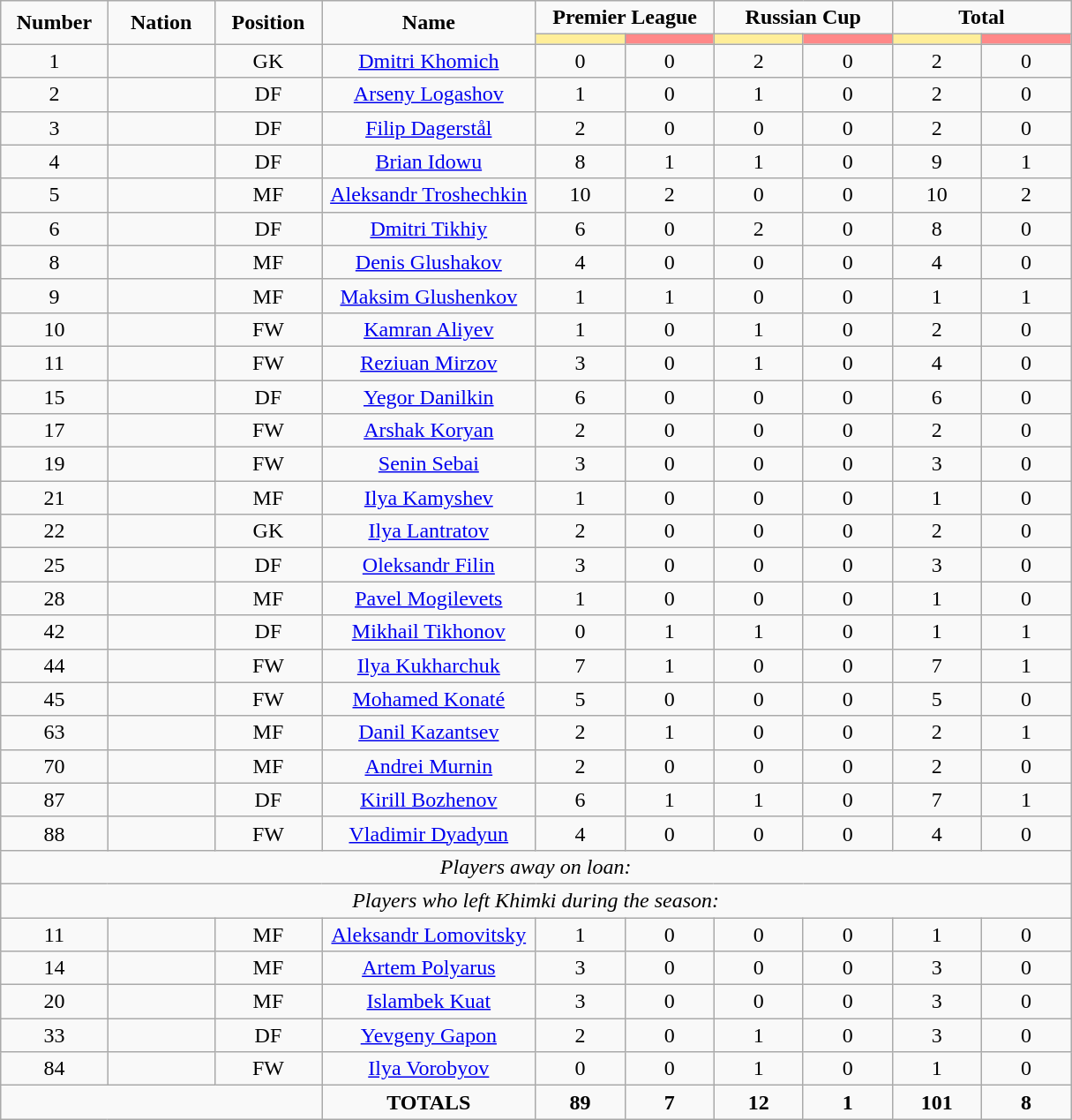<table class="wikitable" style="font-size: 100%; text-align: center;">
<tr>
<td rowspan="2" width="10%" align="center"><strong>Number</strong></td>
<td rowspan="2" width="10%" align="center"><strong>Nation</strong></td>
<td rowspan="2" width="10%" align="center"><strong>Position</strong></td>
<td rowspan="2" width="20%" align="center"><strong>Name</strong></td>
<td colspan="2" align="center"><strong>Premier League</strong></td>
<td colspan="2" align="center"><strong>Russian Cup</strong></td>
<td colspan="2" align="center"><strong>Total</strong></td>
</tr>
<tr>
<th width=60 style="background: #FFEE99"></th>
<th width=60 style="background: #FF8888"></th>
<th width=60 style="background: #FFEE99"></th>
<th width=60 style="background: #FF8888"></th>
<th width=60 style="background: #FFEE99"></th>
<th width=60 style="background: #FF8888"></th>
</tr>
<tr>
<td>1</td>
<td></td>
<td>GK</td>
<td><a href='#'>Dmitri Khomich</a></td>
<td>0</td>
<td>0</td>
<td>2</td>
<td>0</td>
<td>2</td>
<td>0</td>
</tr>
<tr>
<td>2</td>
<td></td>
<td>DF</td>
<td><a href='#'>Arseny Logashov</a></td>
<td>1</td>
<td>0</td>
<td>1</td>
<td>0</td>
<td>2</td>
<td>0</td>
</tr>
<tr>
<td>3</td>
<td></td>
<td>DF</td>
<td><a href='#'>Filip Dagerstål</a></td>
<td>2</td>
<td>0</td>
<td>0</td>
<td>0</td>
<td>2</td>
<td>0</td>
</tr>
<tr>
<td>4</td>
<td></td>
<td>DF</td>
<td><a href='#'>Brian Idowu</a></td>
<td>8</td>
<td>1</td>
<td>1</td>
<td>0</td>
<td>9</td>
<td>1</td>
</tr>
<tr>
<td>5</td>
<td></td>
<td>MF</td>
<td><a href='#'>Aleksandr Troshechkin</a></td>
<td>10</td>
<td>2</td>
<td>0</td>
<td>0</td>
<td>10</td>
<td>2</td>
</tr>
<tr>
<td>6</td>
<td></td>
<td>DF</td>
<td><a href='#'>Dmitri Tikhiy</a></td>
<td>6</td>
<td>0</td>
<td>2</td>
<td>0</td>
<td>8</td>
<td>0</td>
</tr>
<tr>
<td>8</td>
<td></td>
<td>MF</td>
<td><a href='#'>Denis Glushakov</a></td>
<td>4</td>
<td>0</td>
<td>0</td>
<td>0</td>
<td>4</td>
<td>0</td>
</tr>
<tr>
<td>9</td>
<td></td>
<td>MF</td>
<td><a href='#'>Maksim Glushenkov</a></td>
<td>1</td>
<td>1</td>
<td>0</td>
<td>0</td>
<td>1</td>
<td>1</td>
</tr>
<tr>
<td>10</td>
<td></td>
<td>FW</td>
<td><a href='#'>Kamran Aliyev</a></td>
<td>1</td>
<td>0</td>
<td>1</td>
<td>0</td>
<td>2</td>
<td>0</td>
</tr>
<tr>
<td>11</td>
<td></td>
<td>FW</td>
<td><a href='#'>Reziuan Mirzov</a></td>
<td>3</td>
<td>0</td>
<td>1</td>
<td>0</td>
<td>4</td>
<td>0</td>
</tr>
<tr>
<td>15</td>
<td></td>
<td>DF</td>
<td><a href='#'>Yegor Danilkin</a></td>
<td>6</td>
<td>0</td>
<td>0</td>
<td>0</td>
<td>6</td>
<td>0</td>
</tr>
<tr>
<td>17</td>
<td></td>
<td>FW</td>
<td><a href='#'>Arshak Koryan</a></td>
<td>2</td>
<td>0</td>
<td>0</td>
<td>0</td>
<td>2</td>
<td>0</td>
</tr>
<tr>
<td>19</td>
<td></td>
<td>FW</td>
<td><a href='#'>Senin Sebai</a></td>
<td>3</td>
<td>0</td>
<td>0</td>
<td>0</td>
<td>3</td>
<td>0</td>
</tr>
<tr>
<td>21</td>
<td></td>
<td>MF</td>
<td><a href='#'>Ilya Kamyshev</a></td>
<td>1</td>
<td>0</td>
<td>0</td>
<td>0</td>
<td>1</td>
<td>0</td>
</tr>
<tr>
<td>22</td>
<td></td>
<td>GK</td>
<td><a href='#'>Ilya Lantratov</a></td>
<td>2</td>
<td>0</td>
<td>0</td>
<td>0</td>
<td>2</td>
<td>0</td>
</tr>
<tr>
<td>25</td>
<td></td>
<td>DF</td>
<td><a href='#'>Oleksandr Filin</a></td>
<td>3</td>
<td>0</td>
<td>0</td>
<td>0</td>
<td>3</td>
<td>0</td>
</tr>
<tr>
<td>28</td>
<td></td>
<td>MF</td>
<td><a href='#'>Pavel Mogilevets</a></td>
<td>1</td>
<td>0</td>
<td>0</td>
<td>0</td>
<td>1</td>
<td>0</td>
</tr>
<tr>
<td>42</td>
<td></td>
<td>DF</td>
<td><a href='#'>Mikhail Tikhonov</a></td>
<td>0</td>
<td>1</td>
<td>1</td>
<td>0</td>
<td>1</td>
<td>1</td>
</tr>
<tr>
<td>44</td>
<td></td>
<td>FW</td>
<td><a href='#'>Ilya Kukharchuk</a></td>
<td>7</td>
<td>1</td>
<td>0</td>
<td>0</td>
<td>7</td>
<td>1</td>
</tr>
<tr>
<td>45</td>
<td></td>
<td>FW</td>
<td><a href='#'>Mohamed Konaté</a></td>
<td>5</td>
<td>0</td>
<td>0</td>
<td>0</td>
<td>5</td>
<td>0</td>
</tr>
<tr>
<td>63</td>
<td></td>
<td>MF</td>
<td><a href='#'>Danil Kazantsev</a></td>
<td>2</td>
<td>1</td>
<td>0</td>
<td>0</td>
<td>2</td>
<td>1</td>
</tr>
<tr>
<td>70</td>
<td></td>
<td>MF</td>
<td><a href='#'>Andrei Murnin</a></td>
<td>2</td>
<td>0</td>
<td>0</td>
<td>0</td>
<td>2</td>
<td>0</td>
</tr>
<tr>
<td>87</td>
<td></td>
<td>DF</td>
<td><a href='#'>Kirill Bozhenov</a></td>
<td>6</td>
<td>1</td>
<td>1</td>
<td>0</td>
<td>7</td>
<td>1</td>
</tr>
<tr>
<td>88</td>
<td></td>
<td>FW</td>
<td><a href='#'>Vladimir Dyadyun</a></td>
<td>4</td>
<td>0</td>
<td>0</td>
<td>0</td>
<td>4</td>
<td>0</td>
</tr>
<tr>
<td colspan="13"><em>Players away on loan:</em></td>
</tr>
<tr>
<td colspan="13"><em>Players who left Khimki during the season:</em></td>
</tr>
<tr>
<td>11</td>
<td></td>
<td>MF</td>
<td><a href='#'>Aleksandr Lomovitsky</a></td>
<td>1</td>
<td>0</td>
<td>0</td>
<td>0</td>
<td>1</td>
<td>0</td>
</tr>
<tr>
<td>14</td>
<td></td>
<td>MF</td>
<td><a href='#'>Artem Polyarus</a></td>
<td>3</td>
<td>0</td>
<td>0</td>
<td>0</td>
<td>3</td>
<td>0</td>
</tr>
<tr>
<td>20</td>
<td></td>
<td>MF</td>
<td><a href='#'>Islambek Kuat</a></td>
<td>3</td>
<td>0</td>
<td>0</td>
<td>0</td>
<td>3</td>
<td>0</td>
</tr>
<tr>
<td>33</td>
<td></td>
<td>DF</td>
<td><a href='#'>Yevgeny Gapon</a></td>
<td>2</td>
<td>0</td>
<td>1</td>
<td>0</td>
<td>3</td>
<td>0</td>
</tr>
<tr>
<td>84</td>
<td></td>
<td>FW</td>
<td><a href='#'>Ilya Vorobyov</a></td>
<td>0</td>
<td>0</td>
<td>1</td>
<td>0</td>
<td>1</td>
<td>0</td>
</tr>
<tr>
<td colspan="3"></td>
<td><strong>TOTALS</strong></td>
<td><strong>89</strong></td>
<td><strong>7</strong></td>
<td><strong>12</strong></td>
<td><strong>1</strong></td>
<td><strong>101</strong></td>
<td><strong>8</strong></td>
</tr>
</table>
